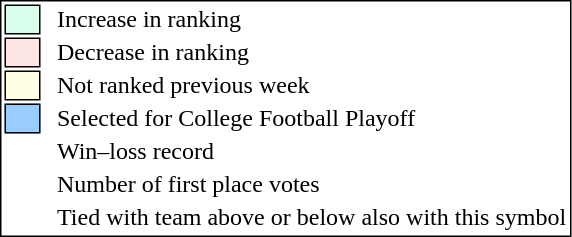<table style="border:1px solid black;">
<tr>
<td style="background:#D8FFEB; width:20px; border:1px solid black;"></td>
<td> </td>
<td>Increase in ranking</td>
</tr>
<tr>
<td style="background:#FFE6E6; width:20px; border:1px solid black;"></td>
<td> </td>
<td>Decrease in ranking</td>
</tr>
<tr>
<td style="background:#FFFFE6; width:20px; border:1px solid black;"></td>
<td> </td>
<td>Not ranked previous week</td>
</tr>
<tr>
<td style="background:#9cf; width:20px; border:1px solid black;"></td>
<td> </td>
<td>Selected for College Football Playoff</td>
</tr>
<tr>
<td></td>
<td> </td>
<td>Win–loss record</td>
</tr>
<tr>
<td></td>
<td> </td>
<td>Number of first place votes</td>
</tr>
<tr>
<td></td>
<td></td>
<td>Tied with team above or below also with this symbol</td>
</tr>
</table>
